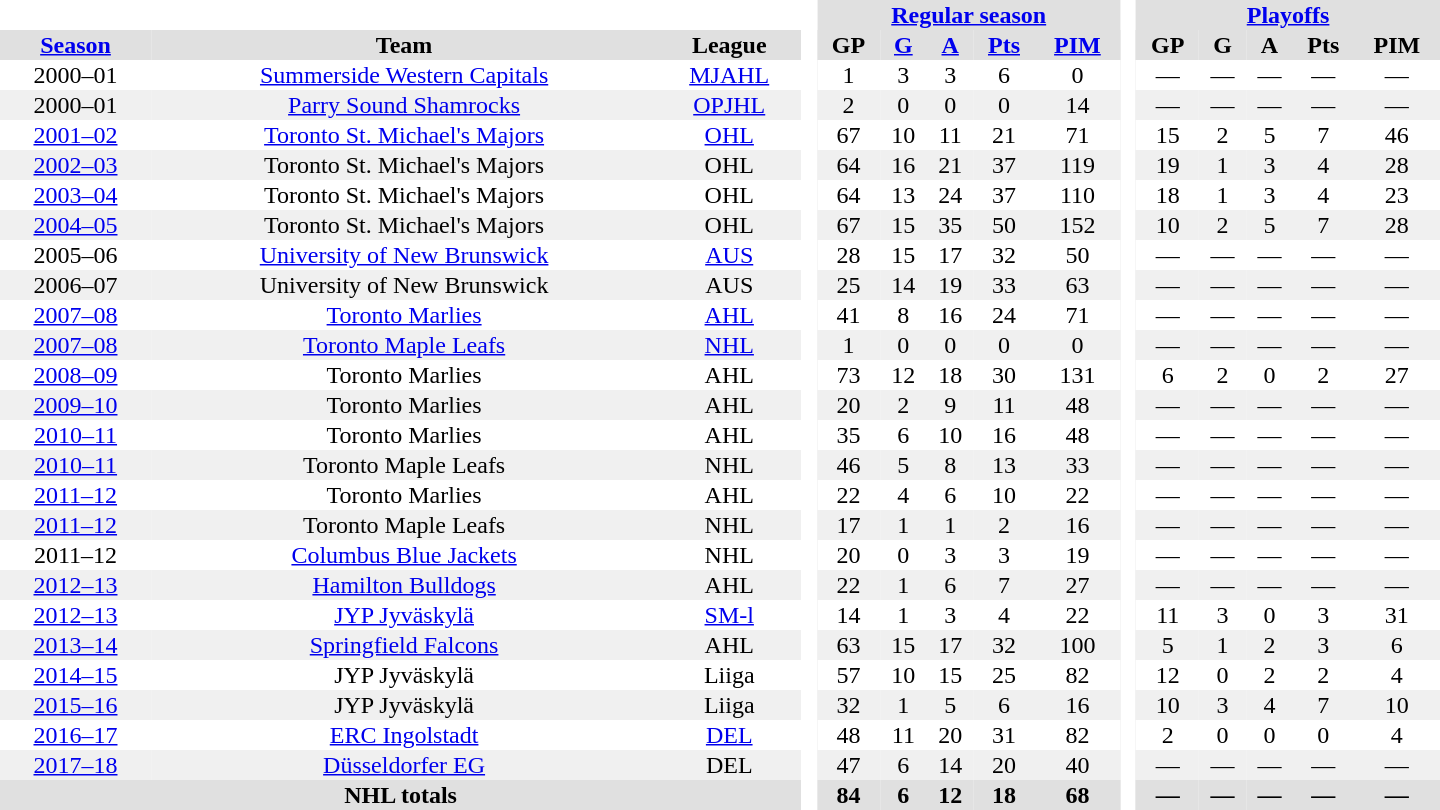<table border="0" cellpadding="1" cellspacing="0" style="text-align:center; width:60em;">
<tr style="background:#e0e0e0;">
<th colspan="3" bgcolor="#ffffff"> </th>
<th rowspan="99" bgcolor="#ffffff"> </th>
<th colspan="5"><a href='#'>Regular season</a></th>
<th rowspan="99" bgcolor="#ffffff"> </th>
<th colspan="5"><a href='#'>Playoffs</a></th>
</tr>
<tr style="background:#e0e0e0;">
<th><a href='#'>Season</a></th>
<th>Team</th>
<th>League</th>
<th>GP</th>
<th><a href='#'>G</a></th>
<th><a href='#'>A</a></th>
<th><a href='#'>Pts</a></th>
<th><a href='#'>PIM</a></th>
<th>GP</th>
<th>G</th>
<th>A</th>
<th>Pts</th>
<th>PIM</th>
</tr>
<tr>
<td>2000–01</td>
<td><a href='#'>Summerside Western Capitals</a></td>
<td><a href='#'>MJAHL</a></td>
<td>1</td>
<td>3</td>
<td>3</td>
<td>6</td>
<td>0</td>
<td>—</td>
<td>—</td>
<td>—</td>
<td>—</td>
<td>—</td>
</tr>
<tr style="background:#f0f0f0;">
<td>2000–01</td>
<td><a href='#'>Parry Sound Shamrocks</a></td>
<td><a href='#'>OPJHL</a></td>
<td>2</td>
<td>0</td>
<td>0</td>
<td>0</td>
<td>14</td>
<td>—</td>
<td>—</td>
<td>—</td>
<td>—</td>
<td>—</td>
</tr>
<tr>
<td><a href='#'>2001–02</a></td>
<td><a href='#'>Toronto St. Michael's Majors</a></td>
<td><a href='#'>OHL</a></td>
<td>67</td>
<td>10</td>
<td>11</td>
<td>21</td>
<td>71</td>
<td>15</td>
<td>2</td>
<td>5</td>
<td>7</td>
<td>46</td>
</tr>
<tr style="background:#f0f0f0;">
<td><a href='#'>2002–03</a></td>
<td>Toronto St. Michael's Majors</td>
<td>OHL</td>
<td>64</td>
<td>16</td>
<td>21</td>
<td>37</td>
<td>119</td>
<td>19</td>
<td>1</td>
<td>3</td>
<td>4</td>
<td>28</td>
</tr>
<tr>
<td><a href='#'>2003–04</a></td>
<td>Toronto St. Michael's Majors</td>
<td>OHL</td>
<td>64</td>
<td>13</td>
<td>24</td>
<td>37</td>
<td>110</td>
<td>18</td>
<td>1</td>
<td>3</td>
<td>4</td>
<td>23</td>
</tr>
<tr style="background:#f0f0f0;">
<td><a href='#'>2004–05</a></td>
<td>Toronto St. Michael's Majors</td>
<td>OHL</td>
<td>67</td>
<td>15</td>
<td>35</td>
<td>50</td>
<td>152</td>
<td>10</td>
<td>2</td>
<td>5</td>
<td>7</td>
<td>28</td>
</tr>
<tr>
<td>2005–06</td>
<td><a href='#'>University of New Brunswick</a></td>
<td><a href='#'>AUS</a></td>
<td>28</td>
<td>15</td>
<td>17</td>
<td>32</td>
<td>50</td>
<td>—</td>
<td>—</td>
<td>—</td>
<td>—</td>
<td>—</td>
</tr>
<tr style="background:#f0f0f0;">
<td>2006–07</td>
<td>University of New Brunswick</td>
<td>AUS</td>
<td>25</td>
<td>14</td>
<td>19</td>
<td>33</td>
<td>63</td>
<td>—</td>
<td>—</td>
<td>—</td>
<td>—</td>
<td>—</td>
</tr>
<tr>
<td><a href='#'>2007–08</a></td>
<td><a href='#'>Toronto Marlies</a></td>
<td><a href='#'>AHL</a></td>
<td>41</td>
<td>8</td>
<td>16</td>
<td>24</td>
<td>71</td>
<td>—</td>
<td>—</td>
<td>—</td>
<td>—</td>
<td>—</td>
</tr>
<tr style="background:#f0f0f0;">
<td><a href='#'>2007–08</a></td>
<td><a href='#'>Toronto Maple Leafs</a></td>
<td><a href='#'>NHL</a></td>
<td>1</td>
<td>0</td>
<td>0</td>
<td>0</td>
<td>0</td>
<td>—</td>
<td>—</td>
<td>—</td>
<td>—</td>
<td>—</td>
</tr>
<tr>
<td><a href='#'>2008–09</a></td>
<td>Toronto Marlies</td>
<td>AHL</td>
<td>73</td>
<td>12</td>
<td>18</td>
<td>30</td>
<td>131</td>
<td>6</td>
<td>2</td>
<td>0</td>
<td>2</td>
<td>27</td>
</tr>
<tr style="background:#f0f0f0;">
<td><a href='#'>2009–10</a></td>
<td>Toronto Marlies</td>
<td>AHL</td>
<td>20</td>
<td>2</td>
<td>9</td>
<td>11</td>
<td>48</td>
<td>—</td>
<td>—</td>
<td>—</td>
<td>—</td>
<td>—</td>
</tr>
<tr>
<td><a href='#'>2010–11</a></td>
<td>Toronto Marlies</td>
<td>AHL</td>
<td>35</td>
<td>6</td>
<td>10</td>
<td>16</td>
<td>48</td>
<td>—</td>
<td>—</td>
<td>—</td>
<td>—</td>
<td>—</td>
</tr>
<tr style="background:#f0f0f0;">
<td><a href='#'>2010–11</a></td>
<td>Toronto Maple Leafs</td>
<td>NHL</td>
<td>46</td>
<td>5</td>
<td>8</td>
<td>13</td>
<td>33</td>
<td>—</td>
<td>—</td>
<td>—</td>
<td>—</td>
<td>—</td>
</tr>
<tr>
<td><a href='#'>2011–12</a></td>
<td>Toronto Marlies</td>
<td>AHL</td>
<td>22</td>
<td>4</td>
<td>6</td>
<td>10</td>
<td>22</td>
<td>—</td>
<td>—</td>
<td>—</td>
<td>—</td>
<td>—</td>
</tr>
<tr style="background:#f0f0f0;">
<td><a href='#'>2011–12</a></td>
<td>Toronto Maple Leafs</td>
<td>NHL</td>
<td>17</td>
<td>1</td>
<td>1</td>
<td>2</td>
<td>16</td>
<td>—</td>
<td>—</td>
<td>—</td>
<td>—</td>
<td>—</td>
</tr>
<tr>
<td>2011–12</td>
<td><a href='#'>Columbus Blue Jackets</a></td>
<td>NHL</td>
<td>20</td>
<td>0</td>
<td>3</td>
<td>3</td>
<td>19</td>
<td>—</td>
<td>—</td>
<td>—</td>
<td>—</td>
<td>—</td>
</tr>
<tr style="background:#f0f0f0;">
<td><a href='#'>2012–13</a></td>
<td><a href='#'>Hamilton Bulldogs</a></td>
<td>AHL</td>
<td>22</td>
<td>1</td>
<td>6</td>
<td>7</td>
<td>27</td>
<td>—</td>
<td>—</td>
<td>—</td>
<td>—</td>
<td>—</td>
</tr>
<tr>
<td><a href='#'>2012–13</a></td>
<td><a href='#'>JYP Jyväskylä</a></td>
<td><a href='#'>SM-l</a></td>
<td>14</td>
<td>1</td>
<td>3</td>
<td>4</td>
<td>22</td>
<td>11</td>
<td>3</td>
<td>0</td>
<td>3</td>
<td>31</td>
</tr>
<tr style="background:#f0f0f0;">
<td><a href='#'>2013–14</a></td>
<td><a href='#'>Springfield Falcons</a></td>
<td>AHL</td>
<td>63</td>
<td>15</td>
<td>17</td>
<td>32</td>
<td>100</td>
<td>5</td>
<td>1</td>
<td>2</td>
<td>3</td>
<td>6</td>
</tr>
<tr>
<td><a href='#'>2014–15</a></td>
<td>JYP Jyväskylä</td>
<td>Liiga</td>
<td>57</td>
<td>10</td>
<td>15</td>
<td>25</td>
<td>82</td>
<td>12</td>
<td>0</td>
<td>2</td>
<td>2</td>
<td>4</td>
</tr>
<tr style="background:#f0f0f0;">
<td><a href='#'>2015–16</a></td>
<td>JYP Jyväskylä</td>
<td>Liiga</td>
<td>32</td>
<td>1</td>
<td>5</td>
<td>6</td>
<td>16</td>
<td>10</td>
<td>3</td>
<td>4</td>
<td>7</td>
<td>10</td>
</tr>
<tr>
<td><a href='#'>2016–17</a></td>
<td><a href='#'>ERC Ingolstadt</a></td>
<td><a href='#'>DEL</a></td>
<td>48</td>
<td>11</td>
<td>20</td>
<td>31</td>
<td>82</td>
<td>2</td>
<td>0</td>
<td>0</td>
<td>0</td>
<td>4</td>
</tr>
<tr style="background:#f0f0f0;">
<td><a href='#'>2017–18</a></td>
<td><a href='#'>Düsseldorfer EG</a></td>
<td>DEL</td>
<td>47</td>
<td>6</td>
<td>14</td>
<td>20</td>
<td>40</td>
<td>—</td>
<td>—</td>
<td>—</td>
<td>—</td>
<td>—</td>
</tr>
<tr style="background:#e0e0e0;">
<th colspan="3">NHL totals</th>
<th>84</th>
<th>6</th>
<th>12</th>
<th>18</th>
<th>68</th>
<th>—</th>
<th>—</th>
<th>—</th>
<th>—</th>
<th>—</th>
</tr>
</table>
